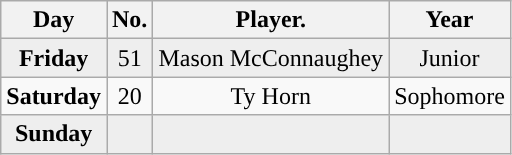<table class="wikitable non-sortable">
<tr>
<th style="text-align:center; ">Day</th>
<th style="text-align:center; ">No.</th>
<th style="text-align:center; ">Player.</th>
<th style="text-align:center; ">Year</th>
</tr>
<tr style="background:#eeeeee;text-align:center;">
<td><strong>Friday</strong></td>
<td>51</td>
<td>Mason McConnaughey</td>
<td>Junior</td>
</tr>
<tr style="text-align:center;">
<td><strong>Saturday</strong></td>
<td>20</td>
<td>Ty Horn</td>
<td>Sophomore</td>
</tr>
<tr style="background:#eeeeee;text-align:center;">
<td><strong>Sunday</strong></td>
<td></td>
<td></td>
<td></td>
</tr>
</table>
